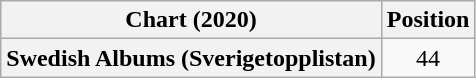<table class="wikitable plainrowheaders" style="text-align:center">
<tr>
<th scope="col">Chart (2020)</th>
<th scope="col">Position</th>
</tr>
<tr>
<th scope="row">Swedish Albums (Sverigetopplistan)</th>
<td>44</td>
</tr>
</table>
